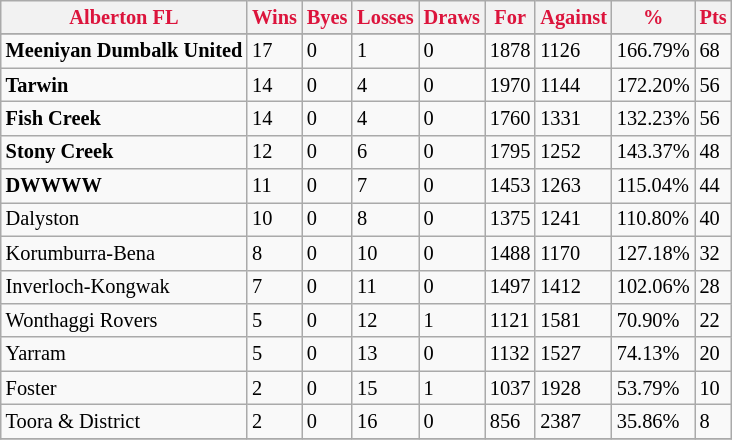<table style="font-size: 85%; text-align: left;" class="wikitable">
<tr>
<th style="color:crimson">Alberton FL</th>
<th style="color:crimson">Wins</th>
<th style="color:crimson">Byes</th>
<th style="color:crimson">Losses</th>
<th style="color:crimson">Draws</th>
<th style="color:crimson">For</th>
<th style="color:crimson">Against</th>
<th style="color:crimson">%</th>
<th style="color:crimson">Pts</th>
</tr>
<tr>
</tr>
<tr>
</tr>
<tr>
<td><strong> Meeniyan Dumbalk United </strong></td>
<td>17</td>
<td>0</td>
<td>1</td>
<td>0</td>
<td>1878</td>
<td>1126</td>
<td>166.79%</td>
<td>68</td>
</tr>
<tr>
<td><strong> Tarwin</strong></td>
<td>14</td>
<td>0</td>
<td>4</td>
<td>0</td>
<td>1970</td>
<td>1144</td>
<td>172.20%</td>
<td>56</td>
</tr>
<tr>
<td><strong> Fish Creek</strong></td>
<td>14</td>
<td>0</td>
<td>4</td>
<td>0</td>
<td>1760</td>
<td>1331</td>
<td>132.23%</td>
<td>56</td>
</tr>
<tr>
<td><strong> Stony Creek</strong></td>
<td>12</td>
<td>0</td>
<td>6</td>
<td>0</td>
<td>1795</td>
<td>1252</td>
<td>143.37%</td>
<td>48</td>
</tr>
<tr>
<td><strong> DWWWW </strong></td>
<td>11</td>
<td>0</td>
<td>7</td>
<td>0</td>
<td>1453</td>
<td>1263</td>
<td>115.04%</td>
<td>44</td>
</tr>
<tr>
<td>Dalyston</td>
<td>10</td>
<td>0</td>
<td>8</td>
<td>0</td>
<td>1375</td>
<td>1241</td>
<td>110.80%</td>
<td>40</td>
</tr>
<tr>
<td>Korumburra-Bena</td>
<td>8</td>
<td>0</td>
<td>10</td>
<td>0</td>
<td>1488</td>
<td>1170</td>
<td>127.18%</td>
<td>32</td>
</tr>
<tr>
<td>Inverloch-Kongwak</td>
<td>7</td>
<td>0</td>
<td>11</td>
<td>0</td>
<td>1497</td>
<td>1412</td>
<td>102.06%</td>
<td>28</td>
</tr>
<tr>
<td>Wonthaggi Rovers</td>
<td>5</td>
<td>0</td>
<td>12</td>
<td>1</td>
<td>1121</td>
<td>1581</td>
<td>70.90%</td>
<td>22</td>
</tr>
<tr>
<td>Yarram</td>
<td>5</td>
<td>0</td>
<td>13</td>
<td>0</td>
<td>1132</td>
<td>1527</td>
<td>74.13%</td>
<td>20</td>
</tr>
<tr>
<td>Foster</td>
<td>2</td>
<td>0</td>
<td>15</td>
<td>1</td>
<td>1037</td>
<td>1928</td>
<td>53.79%</td>
<td>10</td>
</tr>
<tr>
<td>Toora & District</td>
<td>2</td>
<td>0</td>
<td>16</td>
<td>0</td>
<td>856</td>
<td>2387</td>
<td>35.86%</td>
<td>8</td>
</tr>
<tr>
</tr>
</table>
